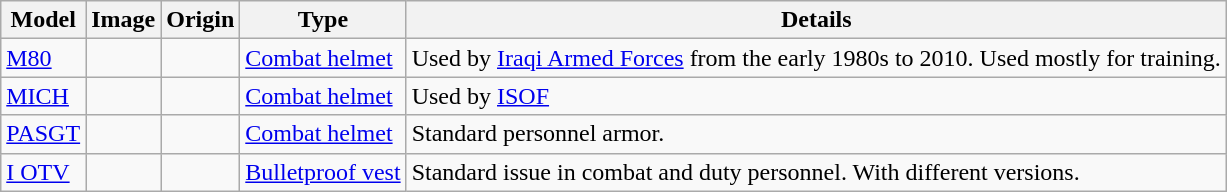<table class="wikitable">
<tr>
<th>Model</th>
<th>Image</th>
<th>Origin</th>
<th>Type</th>
<th>Details</th>
</tr>
<tr>
<td><a href='#'>M80</a></td>
<td></td>
<td></td>
<td><a href='#'>Combat helmet</a></td>
<td>Used by <a href='#'>Iraqi Armed Forces</a> from the early 1980s to 2010. Used mostly for training.</td>
</tr>
<tr>
<td><a href='#'>MICH</a></td>
<td></td>
<td></td>
<td><a href='#'>Combat helmet</a></td>
<td>Used by <a href='#'>ISOF</a></td>
</tr>
<tr>
<td><a href='#'>PASGT</a></td>
<td></td>
<td></td>
<td><a href='#'>Combat helmet</a></td>
<td>Standard personnel armor.</td>
</tr>
<tr>
<td><a href='#'>I OTV</a></td>
<td></td>
<td></td>
<td><a href='#'>Bulletproof vest</a></td>
<td>Standard issue in combat and duty personnel. With different versions.</td>
</tr>
</table>
